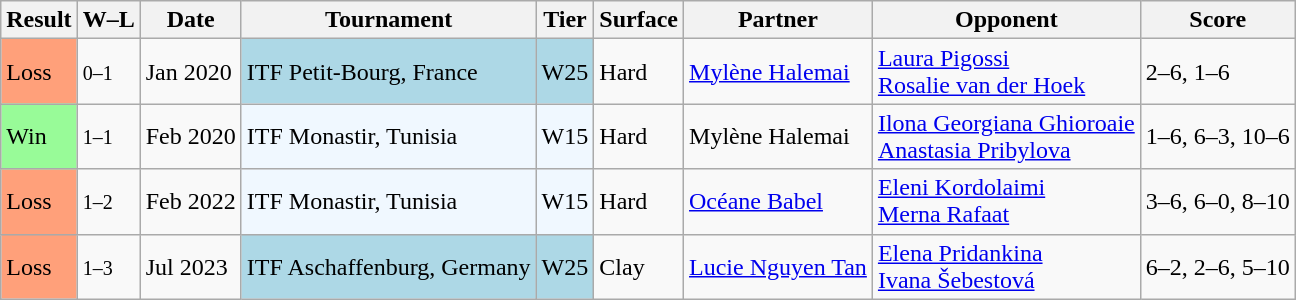<table class="sortable wikitable">
<tr>
<th>Result</th>
<th class="unsortable">W–L</th>
<th>Date</th>
<th>Tournament</th>
<th>Tier</th>
<th>Surface</th>
<th>Partner</th>
<th>Opponent</th>
<th class=unsortable>Score</th>
</tr>
<tr>
<td bgcolor="ffa07a">Loss</td>
<td><small>0–1</small></td>
<td>Jan 2020</td>
<td style="background:lightblue;">ITF Petit-Bourg, France</td>
<td style="background:lightblue;">W25</td>
<td>Hard</td>
<td> <a href='#'>Mylène Halemai</a></td>
<td> <a href='#'>Laura Pigossi</a> <br>  <a href='#'>Rosalie van der Hoek</a></td>
<td>2–6, 1–6</td>
</tr>
<tr>
<td style="background:#98FB98;">Win</td>
<td><small>1–1</small></td>
<td>Feb 2020</td>
<td style="background:#f0f8ff;">ITF Monastir, Tunisia</td>
<td style="background:#f0f8ff;">W15</td>
<td>Hard</td>
<td> Mylène Halemai</td>
<td> <a href='#'>Ilona Georgiana Ghioroaie</a> <br>  <a href='#'>Anastasia Pribylova</a></td>
<td>1–6, 6–3, 10–6</td>
</tr>
<tr>
<td bgcolor="ffa07a">Loss</td>
<td><small>1–2</small></td>
<td>Feb 2022</td>
<td style="background:#f0f8ff;">ITF Monastir, Tunisia</td>
<td style="background:#f0f8ff;">W15</td>
<td>Hard</td>
<td> <a href='#'>Océane Babel</a></td>
<td> <a href='#'>Eleni Kordolaimi</a> <br>  <a href='#'>Merna Rafaat</a></td>
<td>3–6, 6–0, 8–10</td>
</tr>
<tr>
<td bgcolor="ffa07a">Loss</td>
<td><small>1–3</small></td>
<td>Jul 2023</td>
<td style="background:lightblue;">ITF Aschaffenburg, Germany</td>
<td style="background:lightblue;">W25</td>
<td>Clay</td>
<td> <a href='#'>Lucie Nguyen Tan</a></td>
<td> <a href='#'>Elena Pridankina</a> <br>  <a href='#'>Ivana Šebestová</a></td>
<td>6–2, 2–6, 5–10</td>
</tr>
</table>
